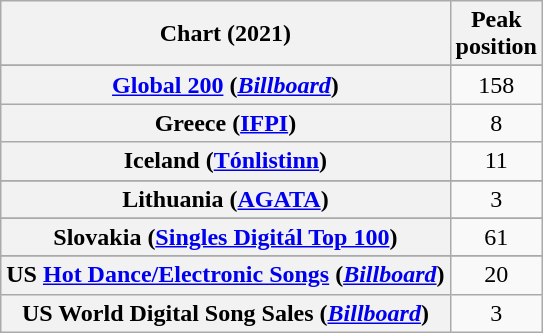<table class="wikitable sortable plainrowheaders" style="text-align:center">
<tr>
<th scope="col">Chart (2021)</th>
<th scope="col">Peak<br>position</th>
</tr>
<tr>
</tr>
<tr>
</tr>
<tr>
</tr>
<tr>
</tr>
<tr>
</tr>
<tr>
<th scope="row"><a href='#'>Global 200</a> (<em><a href='#'>Billboard</a></em>)</th>
<td>158</td>
</tr>
<tr>
<th scope="row">Greece (<a href='#'>IFPI</a>)</th>
<td>8</td>
</tr>
<tr>
<th scope="row">Iceland (<a href='#'>Tónlistinn</a>)</th>
<td>11</td>
</tr>
<tr>
</tr>
<tr>
<th scope="row">Lithuania (<a href='#'>AGATA</a>)</th>
<td>3</td>
</tr>
<tr>
</tr>
<tr>
<th scope="row">Slovakia (<a href='#'>Singles Digitál Top 100</a>)</th>
<td>61</td>
</tr>
<tr>
</tr>
<tr>
</tr>
<tr>
</tr>
<tr>
</tr>
<tr>
</tr>
<tr>
</tr>
<tr>
<th scope="row">US <a href='#'>Hot Dance/Electronic Songs</a> (<em><a href='#'>Billboard</a></em>)</th>
<td>20</td>
</tr>
<tr>
<th scope="row">US World Digital Song Sales (<em><a href='#'>Billboard</a></em>)</th>
<td>3</td>
</tr>
</table>
